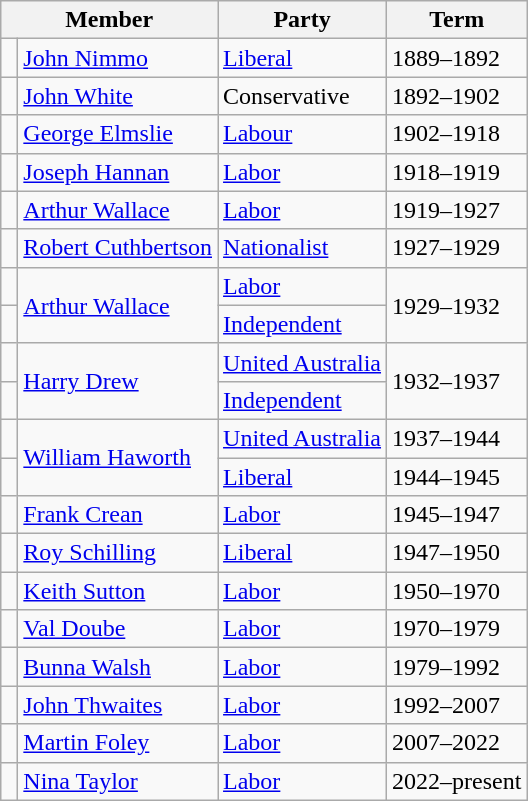<table class="wikitable">
<tr>
<th colspan="2">Member</th>
<th>Party</th>
<th>Term</th>
</tr>
<tr>
<td> </td>
<td><a href='#'>John Nimmo</a></td>
<td><a href='#'>Liberal</a></td>
<td>1889–1892</td>
</tr>
<tr>
<td> </td>
<td><a href='#'>John White</a></td>
<td>Conservative</td>
<td>1892–1902</td>
</tr>
<tr>
<td> </td>
<td><a href='#'>George Elmslie</a></td>
<td><a href='#'>Labour</a></td>
<td>1902–1918</td>
</tr>
<tr>
<td> </td>
<td><a href='#'>Joseph Hannan</a></td>
<td><a href='#'>Labor</a></td>
<td>1918–1919</td>
</tr>
<tr>
<td> </td>
<td><a href='#'>Arthur Wallace</a></td>
<td><a href='#'>Labor</a></td>
<td>1919–1927</td>
</tr>
<tr>
<td> </td>
<td><a href='#'>Robert Cuthbertson</a></td>
<td><a href='#'>Nationalist</a></td>
<td>1927–1929</td>
</tr>
<tr>
<td> </td>
<td rowspan="2"><a href='#'>Arthur Wallace</a></td>
<td><a href='#'>Labor</a></td>
<td rowspan="2">1929–1932</td>
</tr>
<tr>
<td> </td>
<td><a href='#'>Independent</a></td>
</tr>
<tr>
<td> </td>
<td rowspan="2"><a href='#'>Harry Drew</a></td>
<td><a href='#'>United Australia</a></td>
<td rowspan="2">1932–1937</td>
</tr>
<tr>
<td> </td>
<td><a href='#'>Independent</a></td>
</tr>
<tr>
<td> </td>
<td rowspan="2"><a href='#'>William Haworth</a></td>
<td><a href='#'>United Australia</a></td>
<td>1937–1944</td>
</tr>
<tr>
<td> </td>
<td><a href='#'>Liberal</a></td>
<td>1944–1945</td>
</tr>
<tr>
<td> </td>
<td><a href='#'>Frank Crean</a></td>
<td><a href='#'>Labor</a></td>
<td>1945–1947</td>
</tr>
<tr>
<td> </td>
<td><a href='#'>Roy Schilling</a></td>
<td><a href='#'>Liberal</a></td>
<td>1947–1950</td>
</tr>
<tr>
<td> </td>
<td><a href='#'>Keith Sutton</a></td>
<td><a href='#'>Labor</a></td>
<td>1950–1970</td>
</tr>
<tr>
<td> </td>
<td><a href='#'>Val Doube</a></td>
<td><a href='#'>Labor</a></td>
<td>1970–1979</td>
</tr>
<tr>
<td> </td>
<td><a href='#'>Bunna Walsh</a></td>
<td><a href='#'>Labor</a></td>
<td>1979–1992</td>
</tr>
<tr>
<td> </td>
<td><a href='#'>John Thwaites</a></td>
<td><a href='#'>Labor</a></td>
<td>1992–2007</td>
</tr>
<tr>
<td></td>
<td><a href='#'>Martin Foley</a></td>
<td><a href='#'>Labor</a></td>
<td>2007–2022</td>
</tr>
<tr>
<td></td>
<td><a href='#'>Nina Taylor</a></td>
<td><a href='#'>Labor</a></td>
<td>2022–present</td>
</tr>
</table>
